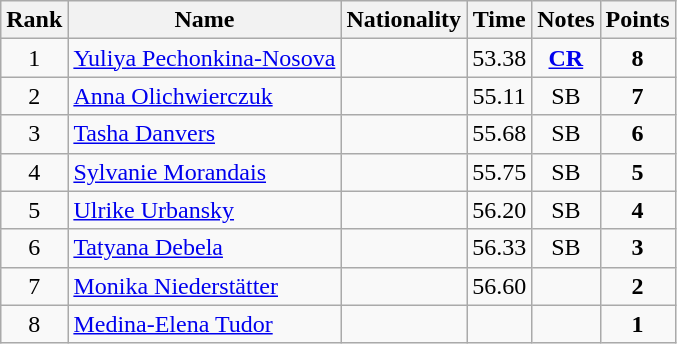<table class="wikitable sortable" style="text-align:center">
<tr>
<th>Rank</th>
<th>Name</th>
<th>Nationality</th>
<th>Time</th>
<th>Notes</th>
<th>Points</th>
</tr>
<tr>
<td>1</td>
<td align=left><a href='#'>Yuliya Pechonkina-Nosova</a></td>
<td align=left></td>
<td>53.38</td>
<td><strong><a href='#'>CR</a></strong></td>
<td><strong>8</strong></td>
</tr>
<tr>
<td>2</td>
<td align=left><a href='#'>Anna Olichwierczuk</a></td>
<td align=left></td>
<td>55.11</td>
<td>SB</td>
<td><strong>7</strong></td>
</tr>
<tr>
<td>3</td>
<td align=left><a href='#'>Tasha Danvers</a></td>
<td align=left></td>
<td>55.68</td>
<td>SB</td>
<td><strong>6</strong></td>
</tr>
<tr>
<td>4</td>
<td align=left><a href='#'>Sylvanie Morandais</a></td>
<td align=left></td>
<td>55.75</td>
<td>SB</td>
<td><strong>5</strong></td>
</tr>
<tr>
<td>5</td>
<td align=left><a href='#'>Ulrike Urbansky</a></td>
<td align=left></td>
<td>56.20</td>
<td>SB</td>
<td><strong>4</strong></td>
</tr>
<tr>
<td>6</td>
<td align=left><a href='#'>Tatyana Debela</a></td>
<td align=left></td>
<td>56.33</td>
<td>SB</td>
<td><strong>3</strong></td>
</tr>
<tr>
<td>7</td>
<td align=left><a href='#'>Monika Niederstätter</a></td>
<td align=left></td>
<td>56.60</td>
<td></td>
<td><strong>2</strong></td>
</tr>
<tr>
<td>8</td>
<td align=left><a href='#'>Medina-Elena Tudor</a></td>
<td align=left></td>
<td></td>
<td></td>
<td><strong>1</strong></td>
</tr>
</table>
